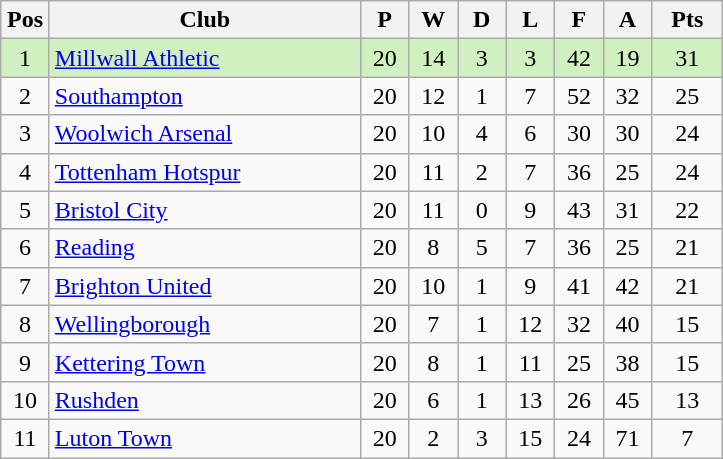<table class="wikitable" style="text-align:center">
<tr>
<th width="25">Pos</th>
<th width="200">Club</th>
<th width="25">P</th>
<th width="25">W</th>
<th width="25">D</th>
<th width="25">L</th>
<th width="25">F</th>
<th width="25">A</th>
<th width="40">Pts</th>
</tr>
<tr style="background:#D0F0C0;">
<td>1</td>
<td align="left"><a href='#'>Millwall Athletic</a></td>
<td>20</td>
<td>14</td>
<td>3</td>
<td>3</td>
<td>42</td>
<td>19</td>
<td>31</td>
</tr>
<tr>
<td>2</td>
<td align="left"><a href='#'>Southampton</a></td>
<td>20</td>
<td>12</td>
<td>1</td>
<td>7</td>
<td>52</td>
<td>32</td>
<td>25</td>
</tr>
<tr>
<td>3</td>
<td align="left"><a href='#'>Woolwich Arsenal</a></td>
<td>20</td>
<td>10</td>
<td>4</td>
<td>6</td>
<td>30</td>
<td>30</td>
<td>24</td>
</tr>
<tr>
<td>4</td>
<td align="left"><a href='#'>Tottenham Hotspur</a></td>
<td>20</td>
<td>11</td>
<td>2</td>
<td>7</td>
<td>36</td>
<td>25</td>
<td>24</td>
</tr>
<tr>
<td>5</td>
<td align="left"><a href='#'>Bristol City</a></td>
<td>20</td>
<td>11</td>
<td>0</td>
<td>9</td>
<td>43</td>
<td>31</td>
<td>22</td>
</tr>
<tr>
<td>6</td>
<td align="left"><a href='#'>Reading</a></td>
<td>20</td>
<td>8</td>
<td>5</td>
<td>7</td>
<td>36</td>
<td>25</td>
<td>21</td>
</tr>
<tr>
<td>7</td>
<td align="left"><a href='#'>Brighton United</a></td>
<td>20</td>
<td>10</td>
<td>1</td>
<td>9</td>
<td>41</td>
<td>42</td>
<td>21</td>
</tr>
<tr>
<td>8</td>
<td align="left"><a href='#'>Wellingborough</a></td>
<td>20</td>
<td>7</td>
<td>1</td>
<td>12</td>
<td>32</td>
<td>40</td>
<td>15</td>
</tr>
<tr>
<td>9</td>
<td align="left"><a href='#'>Kettering Town</a></td>
<td>20</td>
<td>8</td>
<td>1</td>
<td>11</td>
<td>25</td>
<td>38</td>
<td>15</td>
</tr>
<tr>
<td>10</td>
<td align="left"><a href='#'>Rushden</a></td>
<td>20</td>
<td>6</td>
<td>1</td>
<td>13</td>
<td>26</td>
<td>45</td>
<td>13</td>
</tr>
<tr>
<td>11</td>
<td align="left"><a href='#'>Luton Town</a></td>
<td>20</td>
<td>2</td>
<td>3</td>
<td>15</td>
<td>24</td>
<td>71</td>
<td>7</td>
</tr>
</table>
